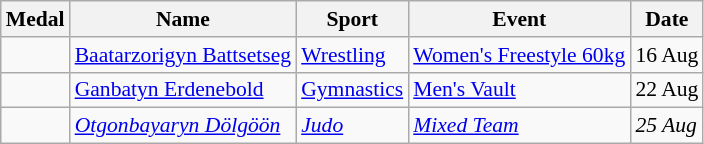<table class="wikitable sortable" style="font-size:90%">
<tr>
<th>Medal</th>
<th>Name</th>
<th>Sport</th>
<th>Event</th>
<th>Date</th>
</tr>
<tr>
<td></td>
<td data-sort-value="Battsetseg, Baatarzorig"><a href='#'>Baatarzorigyn Battsetseg</a></td>
<td><a href='#'>Wrestling</a></td>
<td><a href='#'>Women's Freestyle 60kg</a></td>
<td>16 Aug</td>
</tr>
<tr>
<td></td>
<td data-sort-value="Erdenebold, Ganbat"><a href='#'>Ganbatyn Erdenebold</a></td>
<td><a href='#'>Gymnastics</a></td>
<td><a href='#'>Men's Vault</a></td>
<td>22 Aug</td>
</tr>
<tr>
<td><em></em></td>
<td data-sort-value="Dolgoon, Otgonbayar"><em><a href='#'>Otgonbayaryn Dölgöön</a></em></td>
<td><em><a href='#'>Judo</a></em></td>
<td><em><a href='#'>Mixed Team</a></em></td>
<td><em>25 Aug</em></td>
</tr>
</table>
